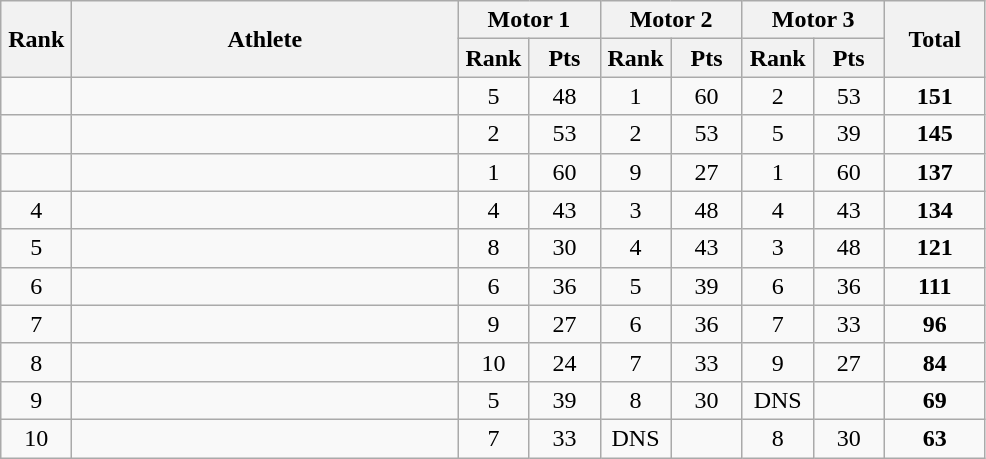<table class=wikitable style="text-align:center">
<tr>
<th width=40 rowspan=2>Rank</th>
<th width=250 rowspan=2>Athlete</th>
<th colspan=2>Motor 1</th>
<th colspan=2>Motor 2</th>
<th colspan=2>Motor 3</th>
<th width=60 rowspan=2>Total</th>
</tr>
<tr>
<th width=40>Rank</th>
<th width=40>Pts</th>
<th width=40>Rank</th>
<th width=40>Pts</th>
<th width=40>Rank</th>
<th width=40>Pts</th>
</tr>
<tr>
<td></td>
<td align=left></td>
<td>5</td>
<td>48</td>
<td>1</td>
<td>60</td>
<td>2</td>
<td>53</td>
<td><strong>151</strong></td>
</tr>
<tr>
<td></td>
<td align=left></td>
<td>2</td>
<td>53</td>
<td>2</td>
<td>53</td>
<td>5</td>
<td>39</td>
<td><strong>145</strong></td>
</tr>
<tr>
<td></td>
<td align=left></td>
<td>1</td>
<td>60</td>
<td>9</td>
<td>27</td>
<td>1</td>
<td>60</td>
<td><strong>137</strong></td>
</tr>
<tr>
<td>4</td>
<td align=left></td>
<td>4</td>
<td>43</td>
<td>3</td>
<td>48</td>
<td>4</td>
<td>43</td>
<td><strong>134</strong></td>
</tr>
<tr>
<td>5</td>
<td align=left></td>
<td>8</td>
<td>30</td>
<td>4</td>
<td>43</td>
<td>3</td>
<td>48</td>
<td><strong>121</strong></td>
</tr>
<tr>
<td>6</td>
<td align=left></td>
<td>6</td>
<td>36</td>
<td>5</td>
<td>39</td>
<td>6</td>
<td>36</td>
<td><strong>111</strong></td>
</tr>
<tr>
<td>7</td>
<td align=left></td>
<td>9</td>
<td>27</td>
<td>6</td>
<td>36</td>
<td>7</td>
<td>33</td>
<td><strong>96</strong></td>
</tr>
<tr>
<td>8</td>
<td align=left></td>
<td>10</td>
<td>24</td>
<td>7</td>
<td>33</td>
<td>9</td>
<td>27</td>
<td><strong>84</strong></td>
</tr>
<tr>
<td>9</td>
<td align=left></td>
<td>5</td>
<td>39</td>
<td>8</td>
<td>30</td>
<td>DNS</td>
<td></td>
<td><strong>69</strong></td>
</tr>
<tr>
<td>10</td>
<td align=left></td>
<td>7</td>
<td>33</td>
<td>DNS</td>
<td></td>
<td>8</td>
<td>30</td>
<td><strong>63</strong></td>
</tr>
</table>
